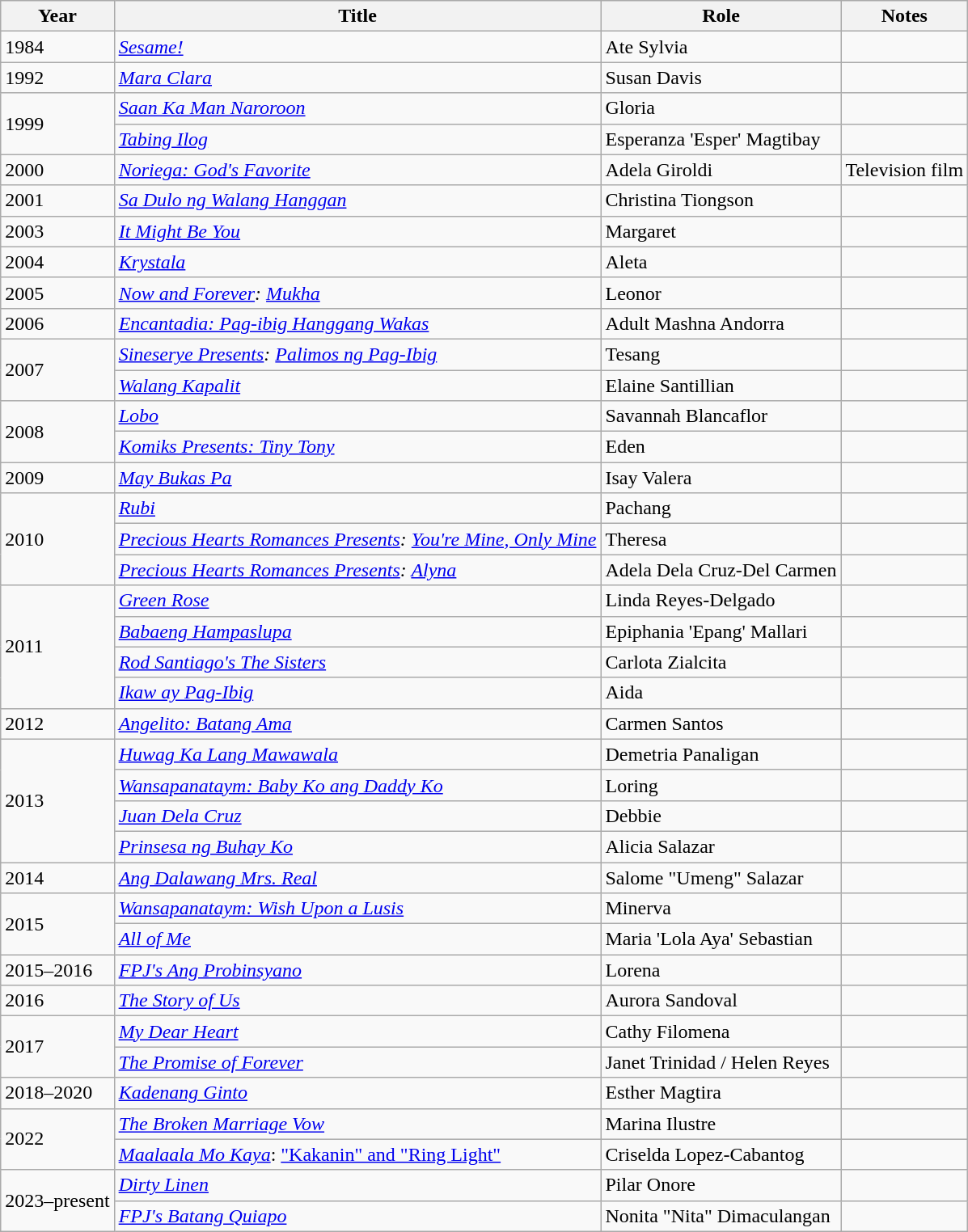<table class="wikitable">
<tr>
<th>Year</th>
<th>Title</th>
<th>Role</th>
<th>Notes</th>
</tr>
<tr>
<td>1984</td>
<td><em><a href='#'>Sesame!</a></em></td>
<td>Ate Sylvia</td>
<td></td>
</tr>
<tr>
<td>1992</td>
<td><em><a href='#'>Mara Clara</a></em></td>
<td>Susan Davis</td>
<td></td>
</tr>
<tr>
<td rowspan="2">1999</td>
<td><em><a href='#'>Saan Ka Man Naroroon</a></em></td>
<td>Gloria</td>
<td></td>
</tr>
<tr>
<td><em><a href='#'>Tabing Ilog</a></em></td>
<td>Esperanza 'Esper' Magtibay</td>
<td></td>
</tr>
<tr>
<td>2000</td>
<td><em><a href='#'>Noriega: God's Favorite</a></em></td>
<td>Adela Giroldi</td>
<td>Television film</td>
</tr>
<tr>
<td>2001</td>
<td><em><a href='#'>Sa Dulo ng Walang Hanggan</a></em></td>
<td>Christina Tiongson</td>
<td></td>
</tr>
<tr>
<td>2003</td>
<td><em><a href='#'>It Might Be You</a></em></td>
<td>Margaret</td>
<td></td>
</tr>
<tr>
<td>2004</td>
<td><em><a href='#'>Krystala</a></em></td>
<td>Aleta</td>
<td></td>
</tr>
<tr>
<td>2005</td>
<td><em><a href='#'>Now and Forever</a>: <a href='#'>Mukha</a></em></td>
<td>Leonor</td>
<td></td>
</tr>
<tr>
<td>2006</td>
<td><em><a href='#'>Encantadia: Pag-ibig Hanggang Wakas</a></em></td>
<td>Adult Mashna Andorra</td>
<td></td>
</tr>
<tr>
<td rowspan="2">2007</td>
<td><em><a href='#'>Sineserye Presents</a>: <a href='#'>Palimos ng Pag-Ibig</a></em></td>
<td>Tesang</td>
<td></td>
</tr>
<tr>
<td><em><a href='#'>Walang Kapalit</a></em></td>
<td>Elaine Santillian</td>
<td></td>
</tr>
<tr>
<td rowspan="2">2008</td>
<td><em><a href='#'>Lobo</a></em></td>
<td>Savannah Blancaflor</td>
<td></td>
</tr>
<tr>
<td><em><a href='#'>Komiks Presents: Tiny Tony</a></em></td>
<td>Eden</td>
<td></td>
</tr>
<tr>
<td>2009</td>
<td><em><a href='#'>May Bukas Pa</a></em></td>
<td>Isay Valera</td>
<td></td>
</tr>
<tr>
<td rowspan="3">2010</td>
<td><em><a href='#'>Rubi</a></em></td>
<td>Pachang</td>
<td></td>
</tr>
<tr>
<td><em><a href='#'>Precious Hearts Romances Presents</a>: <a href='#'>You're Mine, Only Mine</a></em></td>
<td>Theresa</td>
<td></td>
</tr>
<tr>
<td><em><a href='#'>Precious Hearts Romances Presents</a>: <a href='#'>Alyna</a></em></td>
<td>Adela Dela Cruz-Del Carmen</td>
<td></td>
</tr>
<tr>
<td rowspan="4">2011</td>
<td><em><a href='#'>Green Rose</a></em></td>
<td>Linda Reyes-Delgado</td>
<td></td>
</tr>
<tr>
<td><em><a href='#'>Babaeng Hampaslupa</a></em></td>
<td>Epiphania 'Epang' Mallari</td>
<td></td>
</tr>
<tr>
<td><em><a href='#'>Rod Santiago's The Sisters</a></em></td>
<td>Carlota Zialcita</td>
<td></td>
</tr>
<tr>
<td><em><a href='#'>Ikaw ay Pag-Ibig</a></em></td>
<td>Aida</td>
<td></td>
</tr>
<tr>
<td>2012</td>
<td><em><a href='#'>Angelito: Batang Ama</a></em></td>
<td>Carmen Santos</td>
<td></td>
</tr>
<tr>
<td rowspan="4">2013</td>
<td><em><a href='#'>Huwag Ka Lang Mawawala</a></em></td>
<td>Demetria Panaligan</td>
<td></td>
</tr>
<tr>
<td><em><a href='#'>Wansapanataym: Baby Ko ang Daddy Ko</a></em></td>
<td>Loring</td>
<td></td>
</tr>
<tr>
<td><em><a href='#'>Juan Dela Cruz</a></em></td>
<td>Debbie</td>
<td></td>
</tr>
<tr>
<td><em><a href='#'>Prinsesa ng Buhay Ko</a></em></td>
<td>Alicia Salazar</td>
<td></td>
</tr>
<tr>
<td>2014</td>
<td><em><a href='#'>Ang Dalawang Mrs. Real</a></em></td>
<td>Salome "Umeng" Salazar</td>
<td></td>
</tr>
<tr>
<td rowspan="2">2015</td>
<td><em><a href='#'>Wansapanataym: Wish Upon a Lusis</a></em></td>
<td>Minerva</td>
<td></td>
</tr>
<tr>
<td><em><a href='#'>All of Me</a></em></td>
<td>Maria 'Lola Aya' Sebastian</td>
<td></td>
</tr>
<tr>
<td>2015–2016</td>
<td><em><a href='#'>FPJ's Ang Probinsyano</a></em></td>
<td>Lorena</td>
<td></td>
</tr>
<tr>
<td>2016</td>
<td><em><a href='#'>The Story of Us</a></em></td>
<td>Aurora Sandoval</td>
<td></td>
</tr>
<tr>
<td rowspan="2">2017</td>
<td><em><a href='#'>My Dear Heart</a></em></td>
<td>Cathy Filomena</td>
<td></td>
</tr>
<tr>
<td><em><a href='#'>The Promise of Forever</a></em></td>
<td>Janet Trinidad / Helen Reyes</td>
<td></td>
</tr>
<tr>
<td>2018–2020</td>
<td><em><a href='#'>Kadenang Ginto</a></em></td>
<td>Esther Magtira</td>
<td></td>
</tr>
<tr>
<td rowspan="2">2022</td>
<td><em><a href='#'>The Broken Marriage Vow</a></em></td>
<td>Marina Ilustre</td>
<td></td>
</tr>
<tr>
<td><em><a href='#'>Maalaala Mo Kaya</a></em>: <a href='#'>"Kakanin" and "Ring Light"</a></td>
<td>Criselda Lopez-Cabantog</td>
<td></td>
</tr>
<tr>
<td rowspan="2">2023–present</td>
<td><em><a href='#'>Dirty Linen</a></em></td>
<td>Pilar Onore</td>
<td></td>
</tr>
<tr>
<td><em><a href='#'>FPJ's Batang Quiapo</a></em></td>
<td>Nonita "Nita" Dimaculangan</td>
<td></td>
</tr>
</table>
